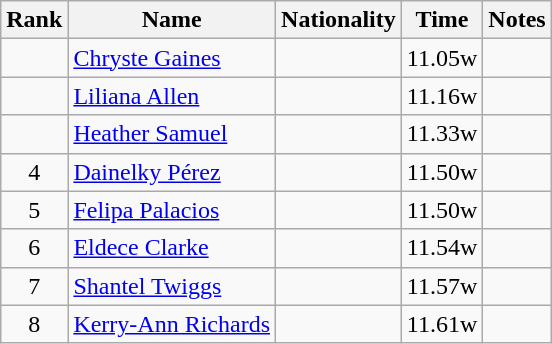<table class="wikitable sortable" style="text-align:center">
<tr>
<th>Rank</th>
<th>Name</th>
<th>Nationality</th>
<th>Time</th>
<th>Notes</th>
</tr>
<tr>
<td></td>
<td align=left><a href='#'>Chryste Gaines</a></td>
<td align=left></td>
<td>11.05w</td>
<td></td>
</tr>
<tr>
<td></td>
<td align=left><a href='#'>Liliana Allen</a></td>
<td align=left></td>
<td>11.16w</td>
<td></td>
</tr>
<tr>
<td></td>
<td align=left><a href='#'>Heather Samuel</a></td>
<td align=left></td>
<td>11.33w</td>
<td></td>
</tr>
<tr>
<td>4</td>
<td align=left><a href='#'>Dainelky Pérez</a></td>
<td align=left></td>
<td>11.50w</td>
<td></td>
</tr>
<tr>
<td>5</td>
<td align=left><a href='#'>Felipa Palacios</a></td>
<td align=left></td>
<td>11.50w</td>
<td></td>
</tr>
<tr>
<td>6</td>
<td align=left><a href='#'>Eldece Clarke</a></td>
<td align=left></td>
<td>11.54w</td>
<td></td>
</tr>
<tr>
<td>7</td>
<td align=left><a href='#'>Shantel Twiggs</a></td>
<td align=left></td>
<td>11.57w</td>
<td></td>
</tr>
<tr>
<td>8</td>
<td align=left><a href='#'>Kerry-Ann Richards</a></td>
<td align=left></td>
<td>11.61w</td>
<td></td>
</tr>
</table>
